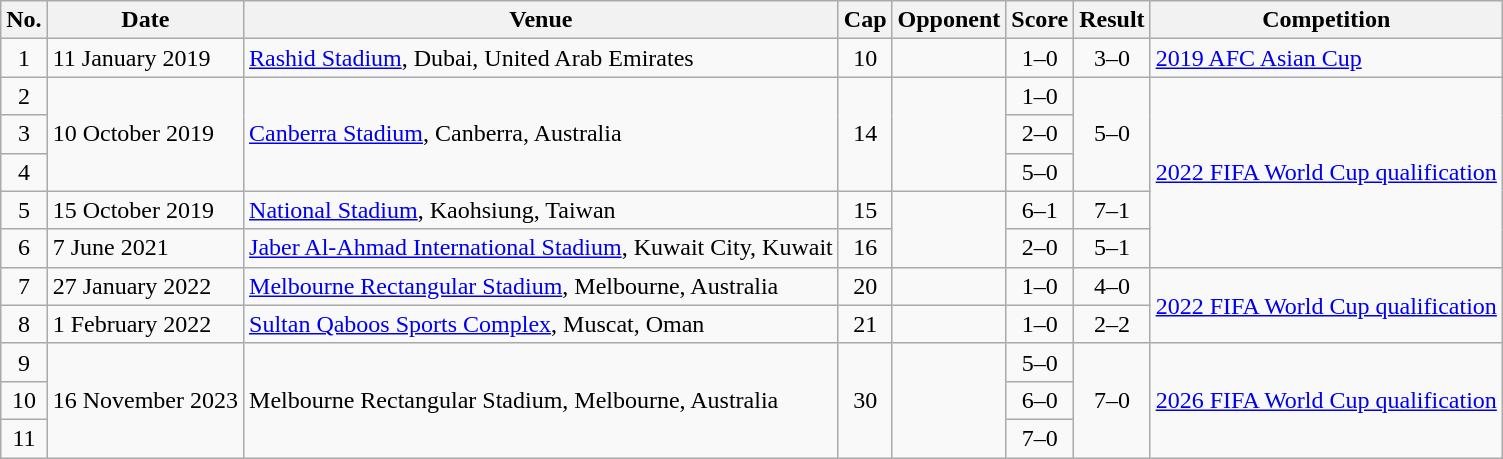<table class="wikitable sortable">
<tr>
<th scope=col>No.</th>
<th scope=col>Date</th>
<th scope=col>Venue</th>
<th scope=col>Cap</th>
<th scope=col>Opponent</th>
<th scope=col>Score</th>
<th scope=col>Result</th>
<th scope=col>Competition</th>
</tr>
<tr>
<td align=center>1</td>
<td>11 January 2019</td>
<td><a href='#'>Rashid Stadium</a>, Dubai, United Arab Emirates</td>
<td align=center>10</td>
<td></td>
<td align=center>1–0</td>
<td align=center>3–0</td>
<td><a href='#'>2019 AFC Asian Cup</a></td>
</tr>
<tr>
<td align=center>2</td>
<td rowspan=3>10 October 2019</td>
<td rowspan=3><a href='#'>Canberra Stadium</a>, Canberra, Australia</td>
<td align=center rowspan=3>14</td>
<td rowspan=3></td>
<td align=center>1–0</td>
<td align=center rowspan=3>5–0</td>
<td rowspan=5><a href='#'>2022 FIFA World Cup qualification</a></td>
</tr>
<tr>
<td align=center>3</td>
<td align=center>2–0</td>
</tr>
<tr>
<td align=center>4</td>
<td align=center>5–0</td>
</tr>
<tr>
<td align=center>5</td>
<td>15 October 2019</td>
<td><a href='#'>National Stadium</a>, Kaohsiung, Taiwan</td>
<td align=center>15</td>
<td rowspan=2></td>
<td align=center>6–1</td>
<td align=center>7–1</td>
</tr>
<tr>
<td align=center>6</td>
<td>7 June 2021</td>
<td><a href='#'>Jaber Al-Ahmad International Stadium</a>, Kuwait City, Kuwait</td>
<td align=center>16</td>
<td align=center>2–0</td>
<td align=center>5–1</td>
</tr>
<tr>
<td align=center>7</td>
<td>27 January 2022</td>
<td><a href='#'>Melbourne Rectangular Stadium</a>, Melbourne, Australia</td>
<td align=center>20</td>
<td></td>
<td align=center>1–0</td>
<td align=center>4–0</td>
<td rowspan="2"><a href='#'>2022 FIFA World Cup qualification</a></td>
</tr>
<tr>
<td align=center>8</td>
<td>1 February 2022</td>
<td><a href='#'>Sultan Qaboos Sports Complex</a>, Muscat, Oman</td>
<td align=center>21</td>
<td></td>
<td align=center>1–0</td>
<td align=center>2–2</td>
</tr>
<tr>
<td align=center>9</td>
<td rowspan="3">16 November 2023</td>
<td rowspan="3">Melbourne Rectangular Stadium, Melbourne, Australia</td>
<td align=center rowspan="3">30</td>
<td rowspan="3"></td>
<td align=center>5–0</td>
<td align=center rowspan="3">7–0</td>
<td rowspan="3"><a href='#'>2026 FIFA World Cup qualification</a></td>
</tr>
<tr>
<td align=center>10</td>
<td align=center>6–0</td>
</tr>
<tr>
<td align=center>11</td>
<td align=center>7–0</td>
</tr>
</table>
